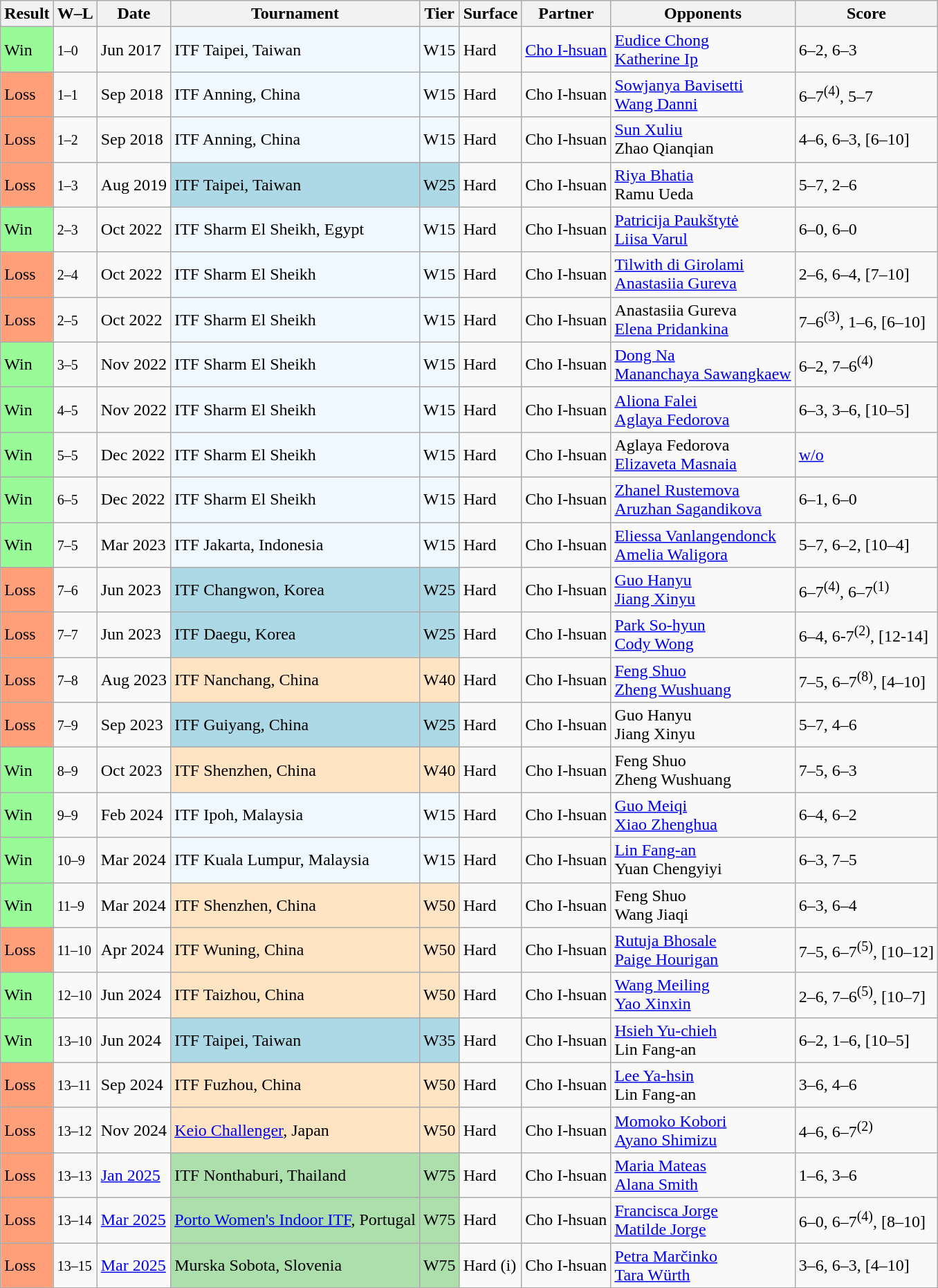<table class="sortable wikitable">
<tr>
<th>Result</th>
<th class=unsortable>W–L</th>
<th>Date</th>
<th>Tournament</th>
<th>Tier</th>
<th>Surface</th>
<th>Partner</th>
<th>Opponents</th>
<th class=unsortable>Score</th>
</tr>
<tr>
<td style="background:#98fb98;">Win</td>
<td><small>1–0</small></td>
<td>Jun 2017</td>
<td style="background:#f0f8ff;">ITF Taipei, Taiwan</td>
<td style="background:#f0f8ff;">W15</td>
<td>Hard</td>
<td> <a href='#'>Cho I-hsuan</a></td>
<td> <a href='#'>Eudice Chong</a> <br>  <a href='#'>Katherine Ip</a></td>
<td>6–2, 6–3</td>
</tr>
<tr>
<td style="background:#ffa07a;">Loss</td>
<td><small>1–1</small></td>
<td>Sep 2018</td>
<td style="background:#f0f8ff;">ITF Anning, China</td>
<td style="background:#f0f8ff;">W15</td>
<td>Hard</td>
<td> Cho I-hsuan</td>
<td> <a href='#'>Sowjanya Bavisetti</a> <br>  <a href='#'>Wang Danni</a></td>
<td>6–7<sup>(4)</sup>, 5–7</td>
</tr>
<tr>
<td style="background:#ffa07a;">Loss</td>
<td><small>1–2</small></td>
<td>Sep 2018</td>
<td style="background:#f0f8ff;">ITF Anning, China</td>
<td style="background:#f0f8ff;">W15</td>
<td>Hard</td>
<td> Cho I-hsuan</td>
<td> <a href='#'>Sun Xuliu</a> <br>  Zhao Qianqian</td>
<td>4–6, 6–3, [6–10]</td>
</tr>
<tr>
<td style="background:#ffa07a;">Loss</td>
<td><small>1–3</small></td>
<td>Aug 2019</td>
<td style="background:lightblue;">ITF Taipei, Taiwan</td>
<td style="background:lightblue;">W25</td>
<td>Hard</td>
<td> Cho I-hsuan</td>
<td> <a href='#'>Riya Bhatia</a> <br>  Ramu Ueda</td>
<td>5–7, 2–6</td>
</tr>
<tr>
<td style="background:#98fb98;">Win</td>
<td><small>2–3</small></td>
<td>Oct 2022</td>
<td style="background:#f0f8ff;">ITF Sharm El Sheikh, Egypt</td>
<td style="background:#f0f8ff;">W15</td>
<td>Hard</td>
<td> Cho I-hsuan</td>
<td> <a href='#'>Patricija Paukštytė</a> <br>  <a href='#'>Liisa Varul</a></td>
<td>6–0, 6–0</td>
</tr>
<tr>
<td style="background:#ffa07a;">Loss</td>
<td><small>2–4</small></td>
<td>Oct 2022</td>
<td style="background:#f0f8ff;">ITF Sharm El Sheikh</td>
<td style="background:#f0f8ff;">W15</td>
<td>Hard</td>
<td> Cho I-hsuan</td>
<td> <a href='#'>Tilwith di Girolami</a> <br>  <a href='#'>Anastasiia Gureva</a></td>
<td>2–6, 6–4, [7–10]</td>
</tr>
<tr>
<td style="background:#ffa07a;">Loss</td>
<td><small>2–5</small></td>
<td>Oct 2022</td>
<td style="background:#f0f8ff;">ITF Sharm El Sheikh</td>
<td style="background:#f0f8ff;">W15</td>
<td>Hard</td>
<td> Cho I-hsuan</td>
<td> Anastasiia Gureva <br>  <a href='#'>Elena Pridankina</a></td>
<td>7–6<sup>(3)</sup>, 1–6, [6–10]</td>
</tr>
<tr>
<td style="background:#98fb98;">Win</td>
<td><small>3–5</small></td>
<td>Nov 2022</td>
<td style="background:#f0f8ff;">ITF Sharm El Sheikh</td>
<td style="background:#f0f8ff;">W15</td>
<td>Hard</td>
<td> Cho I-hsuan</td>
<td> <a href='#'>Dong Na</a> <br>  <a href='#'>Mananchaya Sawangkaew</a></td>
<td>6–2, 7–6<sup>(4)</sup></td>
</tr>
<tr>
<td style="background:#98fb98;">Win</td>
<td><small>4–5</small></td>
<td>Nov 2022</td>
<td style="background:#f0f8ff;">ITF Sharm El Sheikh</td>
<td style="background:#f0f8ff;">W15</td>
<td>Hard</td>
<td> Cho I-hsuan</td>
<td> <a href='#'>Aliona Falei</a> <br>  <a href='#'>Aglaya Fedorova</a></td>
<td>6–3, 3–6, [10–5]</td>
</tr>
<tr>
<td style="background:#98fb98;">Win</td>
<td><small>5–5</small></td>
<td>Dec 2022</td>
<td style="background:#f0f8ff;">ITF Sharm El Sheikh</td>
<td style="background:#f0f8ff;">W15</td>
<td>Hard</td>
<td> Cho I-hsuan</td>
<td> Aglaya Fedorova <br>  <a href='#'>Elizaveta Masnaia</a></td>
<td><a href='#'>w/o</a></td>
</tr>
<tr>
<td style="background:#98fb98;">Win</td>
<td><small>6–5</small></td>
<td>Dec 2022</td>
<td style="background:#f0f8ff;">ITF Sharm El Sheikh</td>
<td style="background:#f0f8ff;">W15</td>
<td>Hard</td>
<td> Cho I-hsuan</td>
<td> <a href='#'>Zhanel Rustemova</a> <br>  <a href='#'>Aruzhan Sagandikova</a></td>
<td>6–1, 6–0</td>
</tr>
<tr>
<td style="background:#98fb98;">Win</td>
<td><small>7–5</small></td>
<td>Mar 2023</td>
<td style="background:#f0f8ff;">ITF Jakarta, Indonesia</td>
<td style="background:#f0f8ff;">W15</td>
<td>Hard</td>
<td> Cho I-hsuan</td>
<td> <a href='#'>Eliessa Vanlangendonck</a> <br>  <a href='#'>Amelia Waligora</a></td>
<td>5–7, 6–2, [10–4]</td>
</tr>
<tr>
<td style="background:#ffa07a;">Loss</td>
<td><small>7–6</small></td>
<td>Jun 2023</td>
<td style="background:lightblue;">ITF Changwon, Korea</td>
<td style="background:lightblue;">W25</td>
<td>Hard</td>
<td> Cho I-hsuan</td>
<td> <a href='#'>Guo Hanyu</a> <br>  <a href='#'>Jiang Xinyu</a></td>
<td>6–7<sup>(4)</sup>, 6–7<sup>(1)</sup></td>
</tr>
<tr>
<td style="background:#ffa07a;">Loss</td>
<td><small>7–7</small></td>
<td>Jun 2023</td>
<td style="background:lightblue;">ITF Daegu, Korea</td>
<td style="background:lightblue;">W25</td>
<td>Hard</td>
<td> Cho I-hsuan</td>
<td> <a href='#'>Park So-hyun</a> <br>  <a href='#'>Cody Wong</a></td>
<td>6–4, 6-7<sup>(2)</sup>, [12-14]</td>
</tr>
<tr>
<td style="background:#ffa07a;">Loss</td>
<td><small>7–8</small></td>
<td>Aug 2023</td>
<td style="background:#ffe4c4;">ITF Nanchang, China</td>
<td style="background:#ffe4c4;">W40</td>
<td>Hard</td>
<td> Cho I-hsuan</td>
<td> <a href='#'>Feng Shuo</a> <br>  <a href='#'>Zheng Wushuang</a></td>
<td>7–5, 6–7<sup>(8)</sup>, [4–10]</td>
</tr>
<tr>
<td style="background:#ffa07a;">Loss</td>
<td><small>7–9</small></td>
<td>Sep 2023</td>
<td style="background:lightblue;">ITF Guiyang, China</td>
<td style="background:lightblue;">W25</td>
<td>Hard</td>
<td> Cho I-hsuan</td>
<td> Guo Hanyu <br>  Jiang Xinyu</td>
<td>5–7, 4–6</td>
</tr>
<tr>
<td style="background:#98fb98;">Win</td>
<td><small>8–9</small></td>
<td>Oct 2023</td>
<td style="background:#ffe4c4;">ITF Shenzhen, China</td>
<td style="background:#ffe4c4;">W40</td>
<td>Hard</td>
<td> Cho I-hsuan</td>
<td> Feng Shuo <br>  Zheng Wushuang</td>
<td>7–5, 6–3</td>
</tr>
<tr>
<td style="background:#98fb98;">Win</td>
<td><small>9–9</small></td>
<td>Feb 2024</td>
<td style="background:#f0f8ff;">ITF Ipoh, Malaysia</td>
<td style="background:#f0f8ff;">W15</td>
<td>Hard</td>
<td> Cho I-hsuan</td>
<td> <a href='#'>Guo Meiqi</a> <br>  <a href='#'>Xiao Zhenghua</a></td>
<td>6–4, 6–2</td>
</tr>
<tr>
<td style="background:#98fb98;">Win</td>
<td><small>10–9</small></td>
<td>Mar 2024</td>
<td style="background:#f0f8ff;">ITF Kuala Lumpur, Malaysia</td>
<td style="background:#f0f8ff;">W15</td>
<td>Hard</td>
<td> Cho I-hsuan</td>
<td> <a href='#'>Lin Fang-an</a> <br>  Yuan Chengyiyi</td>
<td>6–3, 7–5</td>
</tr>
<tr>
<td style="background:#98fb98;">Win</td>
<td><small>11–9</small></td>
<td>Mar 2024</td>
<td style="background:#ffe4c4;">ITF Shenzhen, China</td>
<td style="background:#ffe4c4;">W50</td>
<td>Hard</td>
<td> Cho I-hsuan</td>
<td> Feng Shuo <br>  Wang Jiaqi</td>
<td>6–3, 6–4</td>
</tr>
<tr>
<td style="background:#ffa07a;">Loss</td>
<td><small>11–10</small></td>
<td>Apr 2024</td>
<td style="background:#ffe4c4;">ITF Wuning, China</td>
<td style="background:#ffe4c4;">W50</td>
<td>Hard</td>
<td> Cho I-hsuan</td>
<td> <a href='#'>Rutuja Bhosale</a> <br>  <a href='#'>Paige Hourigan</a></td>
<td>7–5, 6–7<sup>(5)</sup>, [10–12]</td>
</tr>
<tr>
<td style="background:#98fb98;">Win</td>
<td><small>12–10</small></td>
<td>Jun 2024</td>
<td style="background:#ffe4c4;">ITF Taizhou, China</td>
<td style="background:#ffe4c4;">W50</td>
<td>Hard</td>
<td> Cho I-hsuan</td>
<td> <a href='#'>Wang Meiling</a> <br>  <a href='#'>Yao Xinxin</a></td>
<td>2–6, 7–6<sup>(5)</sup>, [10–7]</td>
</tr>
<tr>
<td style="background:#98fb98;">Win</td>
<td><small>13–10</small></td>
<td>Jun 2024</td>
<td style="background:lightblue;">ITF Taipei, Taiwan</td>
<td style="background:lightblue;">W35</td>
<td>Hard</td>
<td> Cho I-hsuan</td>
<td> <a href='#'>Hsieh Yu-chieh</a> <br>  Lin Fang-an</td>
<td>6–2, 1–6, [10–5]</td>
</tr>
<tr>
<td style="background:#ffa07a;">Loss</td>
<td><small>13–11</small></td>
<td>Sep 2024</td>
<td style="background:#ffe4c4;">ITF Fuzhou, China</td>
<td style="background:#ffe4c4;">W50</td>
<td>Hard</td>
<td> Cho I-hsuan</td>
<td> <a href='#'>Lee Ya-hsin</a> <br>  Lin Fang-an</td>
<td>3–6, 4–6</td>
</tr>
<tr>
<td style="background:#ffa07a;">Loss</td>
<td><small>13–12</small></td>
<td>Nov 2024</td>
<td style="background:#ffe4c4;"><a href='#'>Keio Challenger</a>, Japan</td>
<td style="background:#ffe4c4;">W50</td>
<td>Hard</td>
<td> Cho I-hsuan</td>
<td> <a href='#'>Momoko Kobori</a> <br>  <a href='#'>Ayano Shimizu</a></td>
<td>4–6, 6–7<sup>(2)</sup></td>
</tr>
<tr>
<td style="background:#ffa07a;">Loss</td>
<td><small>13–13</small></td>
<td><a href='#'>Jan 2025</a></td>
<td style="background:#addfad;">ITF Nonthaburi, Thailand</td>
<td style="background:#addfad;">W75</td>
<td>Hard</td>
<td> Cho I-hsuan</td>
<td> <a href='#'>Maria Mateas</a> <br>  <a href='#'>Alana Smith</a></td>
<td>1–6, 3–6</td>
</tr>
<tr>
<td style="background:#ffa07a;">Loss</td>
<td><small>13–14</small></td>
<td><a href='#'>Mar 2025</a></td>
<td style="background:#addfad;"><a href='#'>Porto Women's Indoor ITF</a>, Portugal</td>
<td style="background:#addfad;">W75</td>
<td>Hard</td>
<td> Cho I-hsuan</td>
<td> <a href='#'>Francisca Jorge</a> <br>  <a href='#'>Matilde Jorge</a></td>
<td>6–0, 6–7<sup>(4)</sup>, [8–10]</td>
</tr>
<tr>
<td style="background:#ffa07a;">Loss</td>
<td><small>13–15</small></td>
<td><a href='#'>Mar 2025</a></td>
<td style="background:#addfad;">Murska Sobota, Slovenia</td>
<td style="background:#addfad;">W75</td>
<td>Hard (i)</td>
<td> Cho I-hsuan</td>
<td> <a href='#'>Petra Marčinko</a> <br>  <a href='#'>Tara Würth</a></td>
<td>3–6, 6–3, [4–10]</td>
</tr>
</table>
